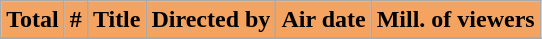<table class=wikitable>
<tr style="text-align:center; background:#f4a460;">
<td><strong>Total</strong></td>
<td><strong>#</strong></td>
<td><strong>Title</strong></td>
<td><strong>Directed by</strong></td>
<td><strong>Air date</strong></td>
<td><strong>Mill. of viewers</strong></td>
</tr>
<tr>
</tr>
</table>
